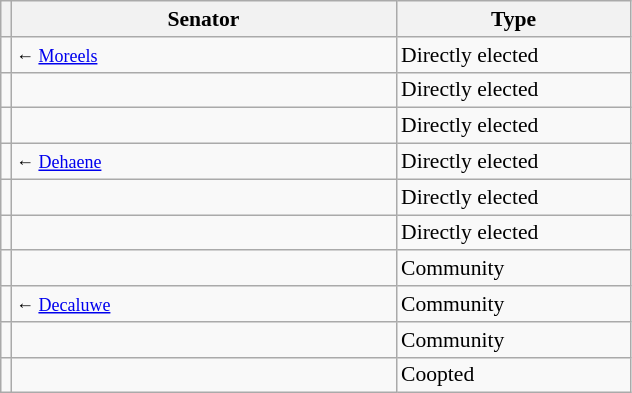<table class="sortable wikitable" style="text-align:left; font-size:90%">
<tr>
<th></th>
<th style="width:250px;">Senator</th>
<th style="width:150px;">Type</th>
</tr>
<tr>
<td></td>
<td> <small>← <a href='#'>Moreels</a></small></td>
<td>Directly elected</td>
</tr>
<tr>
<td></td>
<td></td>
<td>Directly elected</td>
</tr>
<tr>
<td></td>
<td></td>
<td>Directly elected</td>
</tr>
<tr>
<td></td>
<td> <small>← <a href='#'>Dehaene</a></small></td>
<td>Directly elected</td>
</tr>
<tr>
<td></td>
<td></td>
<td>Directly elected</td>
</tr>
<tr>
<td></td>
<td></td>
<td>Directly elected</td>
</tr>
<tr>
<td></td>
<td></td>
<td>Community</td>
</tr>
<tr>
<td></td>
<td> <small>← <a href='#'>Decaluwe</a></small></td>
<td>Community</td>
</tr>
<tr>
<td></td>
<td></td>
<td>Community</td>
</tr>
<tr>
<td></td>
<td></td>
<td>Coopted</td>
</tr>
</table>
